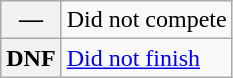<table class="wikitable">
<tr>
<th scope="row">—</th>
<td>Did not compete</td>
</tr>
<tr>
<th scope="row">DNF</th>
<td><a href='#'>Did not finish</a></td>
</tr>
</table>
